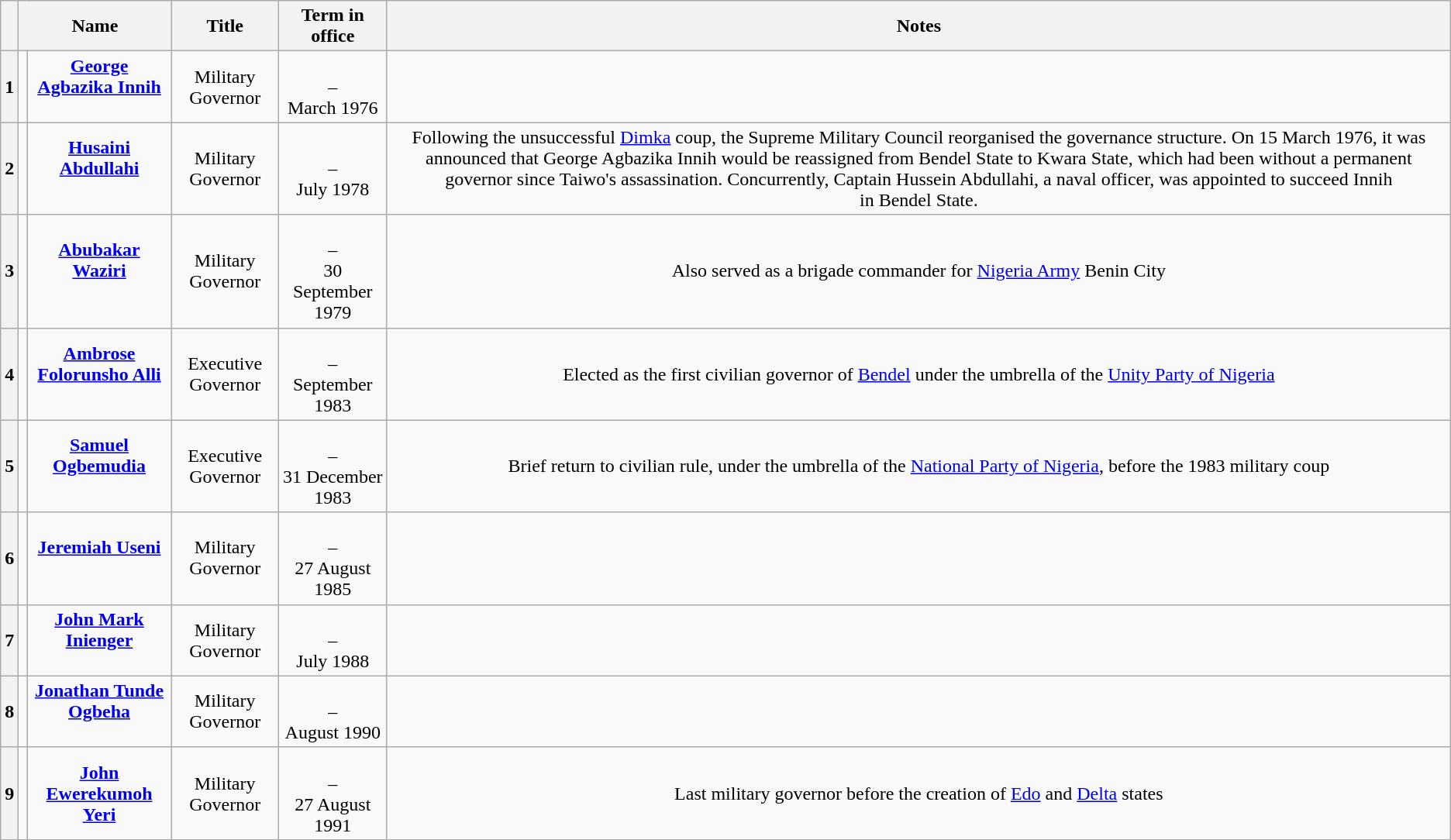<table class="wikitable sortable" style="text-align:center;">
<tr>
<th scope="col" data-sort-type="number"></th>
<th scope="colgroup" colspan="2">Name</th>
<th scope="col">Title</th>
<th scope="col">Term in office</th>
<th scope="col" class="unsortable">Notes</th>
</tr>
<tr ">
<th scope="row">1</th>
<td data-sort-value="Innih, George Agbazika"></td>
<td><strong><a href='#'>George Agbazika Innih</a></strong><br><br></td>
<td>Military Governor</td>
<td><br>–<br>March 1976</td>
<td></td>
</tr>
<tr ">
<th scope="row">2</th>
<td data-sort-value="Abdullahi, Husaini"></td>
<td><strong><a href='#'>Husaini Abdullahi</a></strong><br><br></td>
<td>Military Governor</td>
<td><br>–<br>July 1978<br></td>
<td>Following the unsuccessful <a href='#'>Dimka</a> coup, the Supreme Military Council reorganised the governance structure. On 15 March 1976, it was announced that George Agbazika Innih would be reassigned from Bendel State to Kwara State, which had been without a permanent governor since Taiwo's assassination. Concurrently, Captain Hussein Abdullahi, a naval officer, was appointed to succeed Innih in Bendel State.</td>
</tr>
<tr ">
<th scope="row">3</th>
<td data-sort-value="Waziri, Abubakar"></td>
<td><strong><a href='#'>Abubakar Waziri</a></strong><br><br></td>
<td>Military Governor</td>
<td><br>–<br>30 September 1979<br></td>
<td>Also served as a brigade commander for <a href='#'>Nigeria Army</a> Benin City</td>
</tr>
<tr ">
<th scope="row">4</th>
<td data-sort-value="Alli, Ambrose Folorunsho"></td>
<td><strong><a href='#'>Ambrose Folorunsho Alli</a></strong><br><br></td>
<td>Executive Governor</td>
<td><br>–<br>September 1983<br></td>
<td>Elected as the first civilian governor of <a href='#'>Bendel</a> under the umbrella of the <a href='#'>Unity Party of Nigeria</a></td>
</tr>
<tr ">
<th scope="row">5</th>
<td data-sort-value="Ogbemudia, Samuel"></td>
<td><strong><a href='#'>Samuel Ogbemudia</a></strong><br><br></td>
<td>Executive Governor</td>
<td><br>–<br>31 December 1983<br></td>
<td>Brief return to civilian rule, under the umbrella of the <a href='#'>National Party of Nigeria</a>, before the 1983 military coup</td>
</tr>
<tr ">
<th scope="row">6</th>
<td data-sort-value="Useni, Jeremiah"></td>
<td><strong><a href='#'>Jeremiah Useni</a></strong><br><br></td>
<td>Military Governor</td>
<td><br>–<br>27 August 1985<br></td>
<td></td>
</tr>
<tr ">
<th scope="row">7</th>
<td data-sort-value="Inienger, John Mark"></td>
<td><strong><a href='#'>John Mark Inienger</a></strong><br><br></td>
<td>Military Governor</td>
<td><br>–<br>July 1988<br></td>
<td></td>
</tr>
<tr ">
<th scope="row">8</th>
<td data-sort-value="Ogbeha, Jonathan Tunde"></td>
<td><strong><a href='#'>Jonathan Tunde Ogbeha</a></strong><br><br></td>
<td>Military Governor</td>
<td><br>–<br>August 1990<br></td>
<td></td>
</tr>
<tr ">
<th scope="row">9</th>
<td data-sort-value="Yeri, John Ewerekumoh"></td>
<td><strong><a href='#'>John Ewerekumoh Yeri</a></strong></td>
<td>Military Governor</td>
<td><br>–<br>27 August 1991<br></td>
<td>Last military governor before the creation of <a href='#'>Edo</a> and <a href='#'>Delta</a> states</td>
</tr>
</table>
